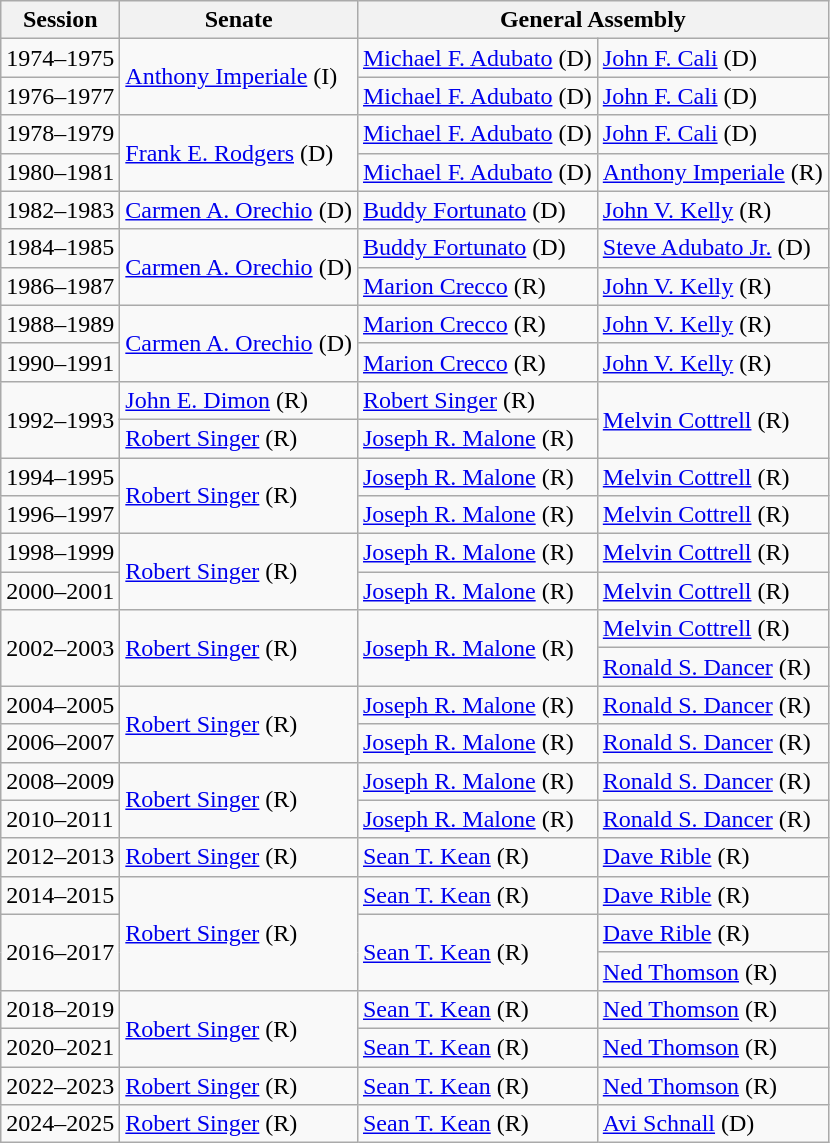<table class="wikitable">
<tr>
<th>Session</th>
<th>Senate</th>
<th colspan=2>General Assembly</th>
</tr>
<tr>
<td>1974–1975</td>
<td rowspan=2 ><a href='#'>Anthony Imperiale</a> (I)</td>
<td><a href='#'>Michael F. Adubato</a> (D)</td>
<td><a href='#'>John F. Cali</a> (D)</td>
</tr>
<tr>
<td>1976–1977</td>
<td><a href='#'>Michael F. Adubato</a> (D)</td>
<td><a href='#'>John F. Cali</a> (D)</td>
</tr>
<tr>
<td>1978–1979</td>
<td rowspan=2 ><a href='#'>Frank E. Rodgers</a> (D)</td>
<td><a href='#'>Michael F. Adubato</a> (D)</td>
<td><a href='#'>John F. Cali</a> (D)</td>
</tr>
<tr>
<td>1980–1981</td>
<td><a href='#'>Michael F. Adubato</a> (D)</td>
<td><a href='#'>Anthony Imperiale</a> (R)</td>
</tr>
<tr>
<td>1982–1983</td>
<td><a href='#'>Carmen A. Orechio</a> (D)</td>
<td><a href='#'>Buddy Fortunato</a> (D)</td>
<td><a href='#'>John V. Kelly</a> (R)</td>
</tr>
<tr>
<td>1984–1985</td>
<td rowspan=2 ><a href='#'>Carmen A. Orechio</a> (D)</td>
<td><a href='#'>Buddy Fortunato</a> (D)</td>
<td><a href='#'>Steve Adubato Jr.</a> (D)</td>
</tr>
<tr>
<td>1986–1987</td>
<td><a href='#'>Marion Crecco</a> (R)</td>
<td><a href='#'>John V. Kelly</a> (R)</td>
</tr>
<tr>
<td>1988–1989</td>
<td rowspan=2 ><a href='#'>Carmen A. Orechio</a> (D)</td>
<td><a href='#'>Marion Crecco</a> (R)</td>
<td><a href='#'>John V. Kelly</a> (R)</td>
</tr>
<tr>
<td>1990–1991</td>
<td><a href='#'>Marion Crecco</a> (R)</td>
<td><a href='#'>John V. Kelly</a> (R)</td>
</tr>
<tr>
<td rowspan=2>1992–1993</td>
<td><a href='#'>John E. Dimon</a> (R)</td>
<td><a href='#'>Robert Singer</a> (R)</td>
<td rowspan=2 ><a href='#'>Melvin Cottrell</a> (R)</td>
</tr>
<tr>
<td><a href='#'>Robert Singer</a> (R)</td>
<td><a href='#'>Joseph R. Malone</a> (R)</td>
</tr>
<tr>
<td>1994–1995</td>
<td rowspan=2 ><a href='#'>Robert Singer</a> (R)</td>
<td><a href='#'>Joseph R. Malone</a> (R)</td>
<td><a href='#'>Melvin Cottrell</a> (R)</td>
</tr>
<tr>
<td>1996–1997</td>
<td><a href='#'>Joseph R. Malone</a> (R)</td>
<td><a href='#'>Melvin Cottrell</a> (R)</td>
</tr>
<tr>
<td>1998–1999</td>
<td rowspan=2 ><a href='#'>Robert Singer</a> (R)</td>
<td><a href='#'>Joseph R. Malone</a> (R)</td>
<td><a href='#'>Melvin Cottrell</a> (R)</td>
</tr>
<tr>
<td>2000–2001</td>
<td><a href='#'>Joseph R. Malone</a> (R)</td>
<td><a href='#'>Melvin Cottrell</a> (R)</td>
</tr>
<tr>
<td rowspan=2>2002–2003</td>
<td rowspan=2 ><a href='#'>Robert Singer</a> (R)</td>
<td rowspan=2 ><a href='#'>Joseph R. Malone</a> (R)</td>
<td><a href='#'>Melvin Cottrell</a> (R)</td>
</tr>
<tr>
<td><a href='#'>Ronald S. Dancer</a> (R)</td>
</tr>
<tr>
<td>2004–2005</td>
<td rowspan=2 ><a href='#'>Robert Singer</a> (R)</td>
<td><a href='#'>Joseph R. Malone</a> (R)</td>
<td><a href='#'>Ronald S. Dancer</a> (R)</td>
</tr>
<tr>
<td>2006–2007</td>
<td><a href='#'>Joseph R. Malone</a> (R)</td>
<td><a href='#'>Ronald S. Dancer</a> (R)</td>
</tr>
<tr>
<td>2008–2009</td>
<td rowspan=2 ><a href='#'>Robert Singer</a> (R)</td>
<td><a href='#'>Joseph R. Malone</a> (R)</td>
<td><a href='#'>Ronald S. Dancer</a> (R)</td>
</tr>
<tr>
<td>2010–2011</td>
<td><a href='#'>Joseph R. Malone</a> (R)</td>
<td><a href='#'>Ronald S. Dancer</a> (R)</td>
</tr>
<tr>
<td>2012–2013</td>
<td><a href='#'>Robert Singer</a> (R)</td>
<td><a href='#'>Sean T. Kean</a> (R)</td>
<td><a href='#'>Dave Rible</a> (R)</td>
</tr>
<tr>
<td>2014–2015</td>
<td rowspan=3 ><a href='#'>Robert Singer</a> (R)</td>
<td><a href='#'>Sean T. Kean</a> (R)</td>
<td><a href='#'>Dave Rible</a> (R)</td>
</tr>
<tr>
<td rowspan=2>2016–2017</td>
<td rowspan=2 ><a href='#'>Sean T. Kean</a> (R)</td>
<td><a href='#'>Dave Rible</a> (R)</td>
</tr>
<tr>
<td><a href='#'>Ned Thomson</a> (R)</td>
</tr>
<tr>
<td>2018–2019</td>
<td rowspan=2 ><a href='#'>Robert Singer</a> (R)</td>
<td><a href='#'>Sean T. Kean</a> (R)</td>
<td><a href='#'>Ned Thomson</a> (R)</td>
</tr>
<tr>
<td>2020–2021</td>
<td><a href='#'>Sean T. Kean</a> (R)</td>
<td><a href='#'>Ned Thomson</a> (R)</td>
</tr>
<tr>
<td>2022–2023</td>
<td><a href='#'>Robert Singer</a> (R)</td>
<td><a href='#'>Sean T. Kean</a> (R)</td>
<td><a href='#'>Ned Thomson</a> (R)</td>
</tr>
<tr>
<td>2024–2025</td>
<td><a href='#'>Robert Singer</a> (R)</td>
<td><a href='#'>Sean T. Kean</a> (R)</td>
<td><a href='#'>Avi Schnall</a> (D)</td>
</tr>
</table>
